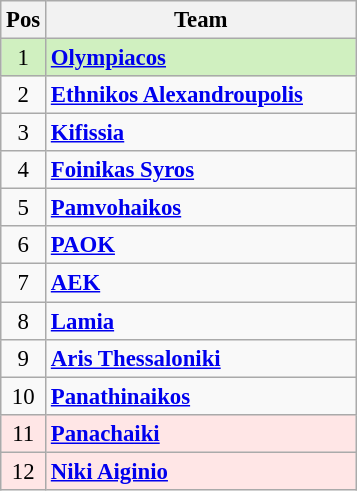<table class="wikitable" style="text-align: center; font-size:95%">
<tr>
<th width="20">Pos</th>
<th width="200">Team</th>
</tr>
<tr bgcolor="D0F0C0">
<td>1</td>
<td align="left"><strong> <a href='#'>Olympiacos</a></strong></td>
</tr>
<tr>
<td>2</td>
<td align="left"><strong> <a href='#'>Ethnikos Alexandroupolis</a></strong></td>
</tr>
<tr>
<td>3</td>
<td align="left"><strong> <a href='#'>Kifissia</a></strong></td>
</tr>
<tr>
<td>4</td>
<td align="left"><strong><a href='#'>Foinikas Syros</a></strong></td>
</tr>
<tr>
<td>5</td>
<td align="left"><strong><a href='#'>Pamvohaikos</a></strong></td>
</tr>
<tr>
<td>6</td>
<td align="left"><strong><a href='#'>PAOK</a></strong></td>
</tr>
<tr>
<td>7</td>
<td align="left"><strong> <a href='#'>AEK</a></strong></td>
</tr>
<tr>
<td>8</td>
<td align="left"><strong> <a href='#'>Lamia</a></strong></td>
</tr>
<tr>
<td>9</td>
<td align="left"><strong><a href='#'>Aris Thessaloniki</a></strong></td>
</tr>
<tr>
<td>10</td>
<td align="left"><strong><a href='#'>Panathinaikos</a></strong></td>
</tr>
<tr bgcolor="FFE6E6">
<td>11</td>
<td align="left"><strong><a href='#'>Panachaiki</a></strong></td>
</tr>
<tr bgcolor="FFE6E6">
<td>12</td>
<td align="left"><strong><a href='#'>Niki Aiginio</a></strong></td>
</tr>
</table>
